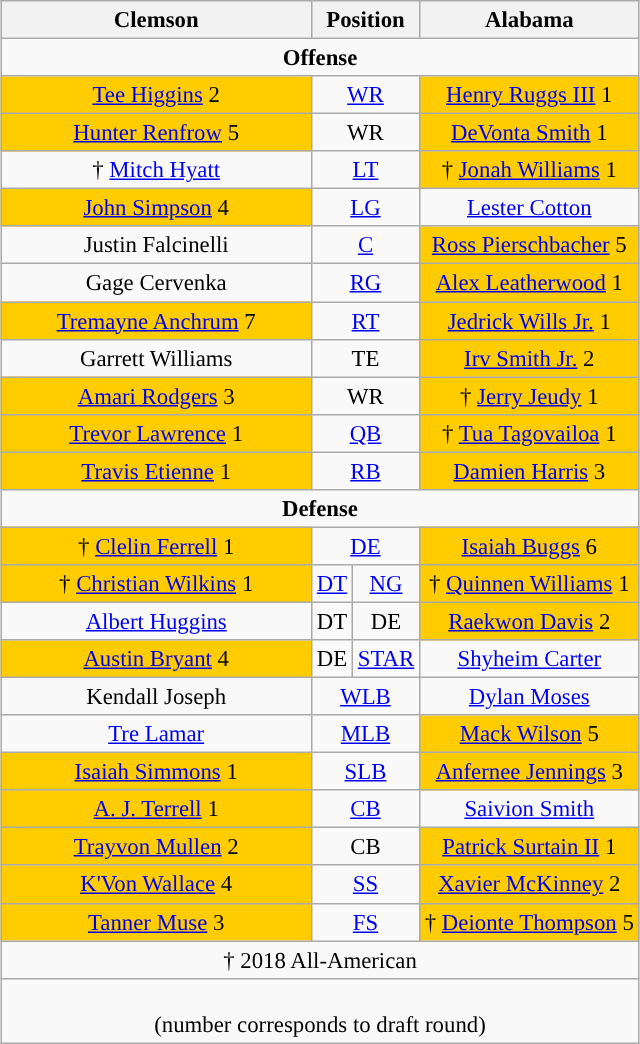<table class="wikitable" style="text-align:center; font-size: 95%; margin: 1em auto;">
<tr>
<th style="width:200px;">Clemson</th>
<th colspan=2>Position</th>
<th>Alabama</th>
</tr>
<tr>
<td colspan="4"><strong>Offense</strong></td>
</tr>
<tr>
<td bgcolor="#FFCC00"><a href='#'>Tee Higgins</a> 2</td>
<td colspan="2"><a href='#'>WR</a></td>
<td bgcolor="#FFCC00"><a href='#'>Henry Ruggs III</a> 1</td>
</tr>
<tr>
<td bgcolor="#FFCC00"><a href='#'>Hunter Renfrow</a> 5</td>
<td colspan="2">WR</td>
<td bgcolor="#FFCC00"><a href='#'>DeVonta Smith</a> 1</td>
</tr>
<tr>
<td>† <a href='#'>Mitch Hyatt</a></td>
<td colspan="2"><a href='#'>LT</a></td>
<td bgcolor="#FFCC00">† <a href='#'>Jonah Williams</a> 1</td>
</tr>
<tr>
<td bgcolor="#FFCC00"><a href='#'>John Simpson</a> 4</td>
<td colspan="2"><a href='#'>LG</a></td>
<td><a href='#'>Lester Cotton</a></td>
</tr>
<tr>
<td>Justin Falcinelli</td>
<td colspan="2"><a href='#'>C</a></td>
<td bgcolor="#FFCC00"><a href='#'>Ross Pierschbacher</a> 5</td>
</tr>
<tr>
<td>Gage Cervenka</td>
<td colspan="2"><a href='#'>RG</a></td>
<td bgcolor="#FFCC00"><a href='#'>Alex Leatherwood</a> 1</td>
</tr>
<tr>
<td bgcolor="#FFCC00"><a href='#'>Tremayne Anchrum</a> 7</td>
<td colspan="2"><a href='#'>RT</a></td>
<td bgcolor="#FFCC00"><a href='#'>Jedrick Wills Jr.</a> 1</td>
</tr>
<tr>
<td>Garrett Williams</td>
<td colspan="2">TE</td>
<td bgcolor="#FFCC00"><a href='#'>Irv Smith Jr.</a> 2</td>
</tr>
<tr>
<td bgcolor="#FFCC00"><a href='#'>Amari Rodgers</a> 3</td>
<td colspan="2">WR</td>
<td bgcolor="#FFCC00">† <a href='#'>Jerry Jeudy</a> 1</td>
</tr>
<tr>
<td bgcolor="#FFCC00"><a href='#'>Trevor Lawrence</a> 1</td>
<td colspan="2"><a href='#'>QB</a></td>
<td bgcolor="#FFCC00">† <a href='#'>Tua Tagovailoa</a> 1</td>
</tr>
<tr>
<td bgcolor="#FFCC00"><a href='#'>Travis Etienne</a> 1</td>
<td colspan="2"><a href='#'>RB</a></td>
<td bgcolor="#FFCC00"><a href='#'>Damien Harris</a> 3</td>
</tr>
<tr>
<td colspan="4"><strong>Defense</strong></td>
</tr>
<tr>
<td bgcolor="#FFCC00">† <a href='#'>Clelin Ferrell</a> 1</td>
<td colspan="2"><a href='#'>DE</a></td>
<td bgcolor="#FFCC00"><a href='#'>Isaiah Buggs</a> 6</td>
</tr>
<tr>
<td bgcolor="#FFCC00">† <a href='#'>Christian Wilkins</a> 1</td>
<td><a href='#'>DT</a></td>
<td><a href='#'>NG</a></td>
<td bgcolor="#FFCC00">† <a href='#'>Quinnen Williams</a> 1</td>
</tr>
<tr>
<td><a href='#'>Albert Huggins</a></td>
<td>DT</td>
<td>DE</td>
<td bgcolor="#FFCC00"><a href='#'>Raekwon Davis</a> 2</td>
</tr>
<tr>
<td bgcolor="#FFCC00"><a href='#'>Austin Bryant</a> 4</td>
<td>DE</td>
<td><a href='#'>STAR</a></td>
<td><a href='#'>Shyheim Carter</a></td>
</tr>
<tr>
<td>Kendall Joseph</td>
<td colspan="2"><a href='#'>WLB</a></td>
<td><a href='#'>Dylan Moses</a></td>
</tr>
<tr>
<td><a href='#'>Tre Lamar</a></td>
<td colspan="2"><a href='#'>MLB</a></td>
<td bgcolor="#FFCC00"><a href='#'>Mack Wilson</a> 5</td>
</tr>
<tr>
<td bgcolor="#FFCC00"><a href='#'>Isaiah Simmons</a> 1</td>
<td colspan="2"><a href='#'>SLB</a></td>
<td bgcolor="#FFCC00"><a href='#'>Anfernee Jennings</a> 3</td>
</tr>
<tr>
<td bgcolor="#FFCC00"><a href='#'>A. J. Terrell</a> 1</td>
<td colspan="2"><a href='#'>CB</a></td>
<td><a href='#'>Saivion Smith</a></td>
</tr>
<tr>
<td bgcolor="#FFCC00"><a href='#'>Trayvon Mullen</a> 2</td>
<td colspan="2">CB</td>
<td bgcolor="#FFCC00"><a href='#'>Patrick Surtain II</a> 1</td>
</tr>
<tr>
<td bgcolor="#FFCC00"><a href='#'>K'Von Wallace</a> 4</td>
<td colspan="2"><a href='#'>SS</a></td>
<td bgcolor="#FFCC00"><a href='#'>Xavier McKinney</a> 2</td>
</tr>
<tr>
<td bgcolor="#FFCC00"><a href='#'>Tanner Muse</a> 3</td>
<td colspan="2"><a href='#'>FS</a></td>
<td bgcolor="#FFCC00">† <a href='#'>Deionte Thompson</a> 5</td>
</tr>
<tr>
<td colspan="4">† 2018 All-American</td>
</tr>
<tr>
<td colspan=4><br>(number corresponds to draft round)</td>
</tr>
</table>
